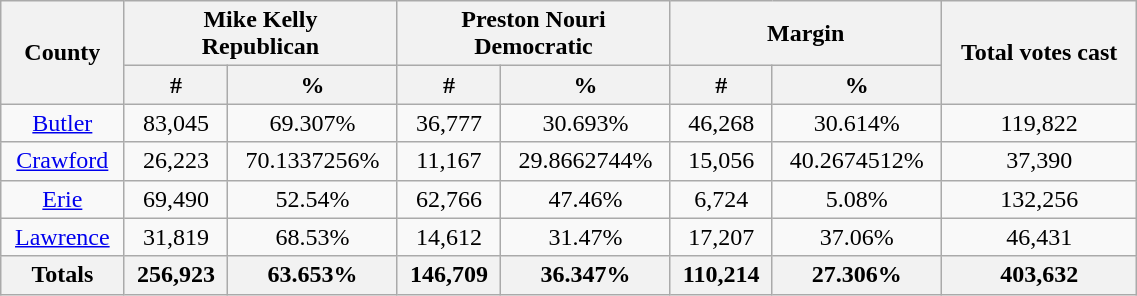<table width="60%"  class="wikitable sortable" style="text-align:center">
<tr>
<th rowspan="2">County</th>
<th style="text-align:center;" colspan="2">Mike Kelly<br>Republican</th>
<th style="text-align:center;" colspan="2">Preston Nouri<br>Democratic</th>
<th style="text-align:center;" colspan="2">Margin</th>
<th rowspan="2" style="text-align:center;">Total votes cast</th>
</tr>
<tr>
<th style="text-align:center;" data-sort-type="number">#</th>
<th style="text-align:center;" data-sort-type="number">%</th>
<th style="text-align:center;" data-sort-type="number">#</th>
<th style="text-align:center;" data-sort-type="number">%</th>
<th style="text-align:center;" data-sort-type="number">#</th>
<th style="text-align:center;" data-sort-type="number">%</th>
</tr>
<tr style="text-align:center;">
<td><a href='#'>Butler</a></td>
<td>83,045</td>
<td>69.307%</td>
<td>36,777</td>
<td>30.693%</td>
<td>46,268</td>
<td>30.614%</td>
<td>119,822</td>
</tr>
<tr style="text-align:center;">
<td><a href='#'>Crawford</a></td>
<td>26,223</td>
<td>70.1337256%</td>
<td>11,167</td>
<td>29.8662744%</td>
<td>15,056</td>
<td>40.2674512%</td>
<td>37,390</td>
</tr>
<tr style="text-align:center;">
<td><a href='#'>Erie</a></td>
<td>69,490</td>
<td>52.54%</td>
<td>62,766</td>
<td>47.46%</td>
<td>6,724</td>
<td>5.08%</td>
<td>132,256</td>
</tr>
<tr style="text-align:center;">
<td><a href='#'>Lawrence</a></td>
<td>31,819</td>
<td>68.53%</td>
<td>14,612</td>
<td>31.47%</td>
<td>17,207</td>
<td>37.06%</td>
<td>46,431</td>
</tr>
<tr style="text-align:center;">
<th>Totals</th>
<th>256,923</th>
<th>63.653%</th>
<th>146,709</th>
<th>36.347%</th>
<th>110,214</th>
<th>27.306%</th>
<th>403,632</th>
</tr>
</table>
